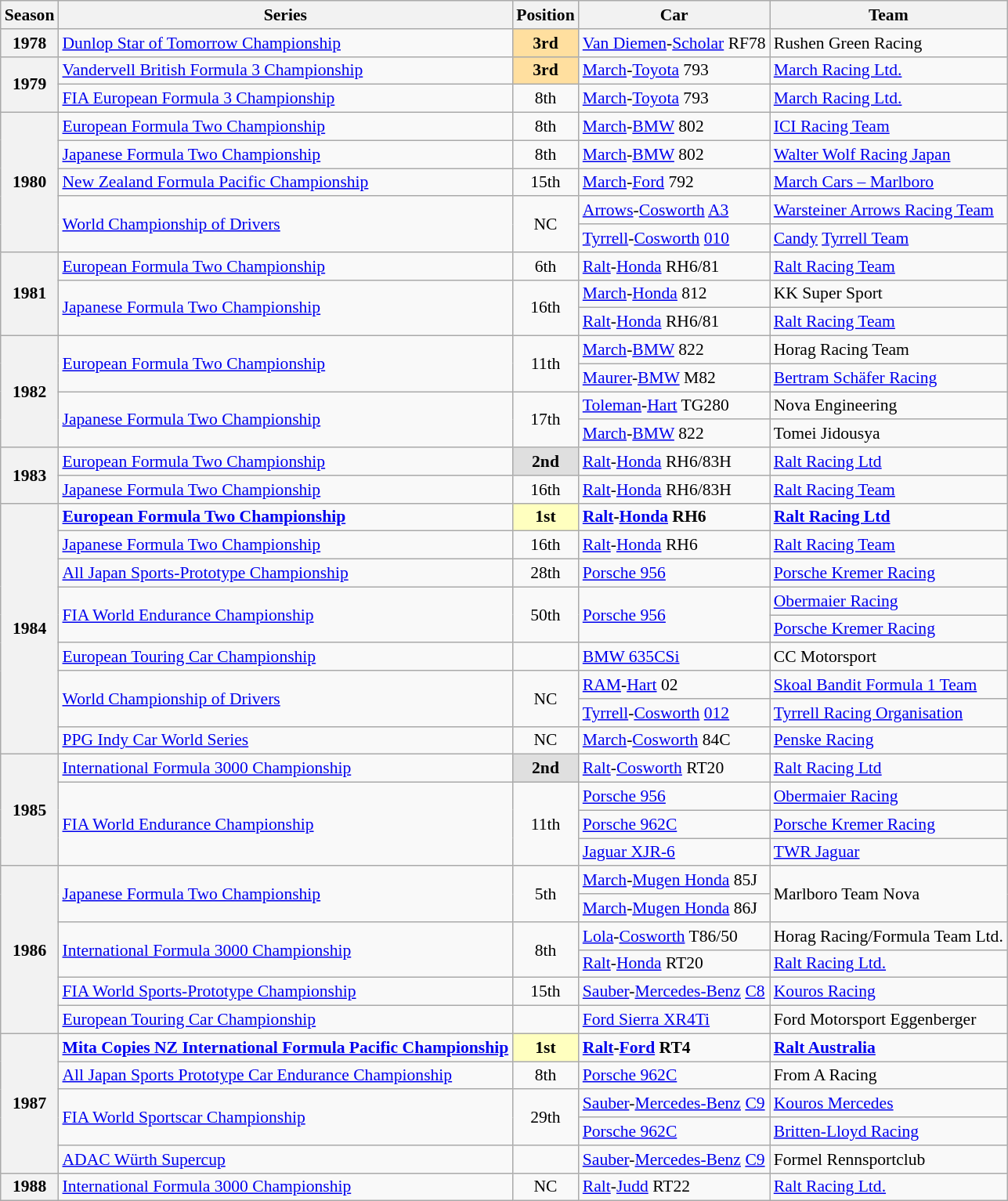<table class="wikitable" style="font-size: 90%;">
<tr>
<th>Season</th>
<th>Series</th>
<th>Position</th>
<th>Car</th>
<th>Team</th>
</tr>
<tr>
<th>1978</th>
<td><a href='#'>Dunlop Star of Tomorrow Championship</a></td>
<td align="center" style="background:#ffdf9f;"><strong>3rd</strong></td>
<td><a href='#'>Van Diemen</a>-<a href='#'>Scholar</a> RF78</td>
<td>Rushen Green Racing</td>
</tr>
<tr>
<th rowspan=2>1979</th>
<td><a href='#'>Vandervell British Formula 3 Championship</a></td>
<td align="center" style="background:#ffdf9f;"><strong>3rd</strong></td>
<td><a href='#'>March</a>-<a href='#'>Toyota</a> 793</td>
<td><a href='#'>March Racing Ltd.</a></td>
</tr>
<tr>
<td><a href='#'>FIA European Formula 3 Championship</a></td>
<td align="center">8th</td>
<td><a href='#'>March</a>-<a href='#'>Toyota</a> 793</td>
<td><a href='#'>March Racing Ltd.</a></td>
</tr>
<tr>
<th rowspan=5>1980</th>
<td><a href='#'>European Formula Two Championship</a></td>
<td align="center">8th</td>
<td><a href='#'>March</a>-<a href='#'>BMW</a> 802</td>
<td><a href='#'>ICI Racing Team</a></td>
</tr>
<tr>
<td><a href='#'>Japanese Formula Two Championship</a></td>
<td align="center">8th</td>
<td><a href='#'>March</a>-<a href='#'>BMW</a> 802</td>
<td><a href='#'>Walter Wolf Racing Japan</a></td>
</tr>
<tr>
<td><a href='#'>New Zealand Formula Pacific Championship</a></td>
<td align="center">15th</td>
<td><a href='#'>March</a>-<a href='#'>Ford</a> 792</td>
<td><a href='#'>March Cars – Marlboro</a></td>
</tr>
<tr>
<td rowspan=2><a href='#'>World Championship of Drivers</a></td>
<td align="center" rowspan=2>NC</td>
<td><a href='#'>Arrows</a>-<a href='#'>Cosworth</a> <a href='#'>A3</a></td>
<td><a href='#'>Warsteiner Arrows Racing Team</a></td>
</tr>
<tr>
<td><a href='#'>Tyrrell</a>-<a href='#'>Cosworth</a> <a href='#'>010</a></td>
<td><a href='#'>Candy</a> <a href='#'>Tyrrell Team</a></td>
</tr>
<tr>
<th rowspan=3>1981</th>
<td><a href='#'>European Formula Two Championship</a></td>
<td align="center">6th</td>
<td><a href='#'>Ralt</a>-<a href='#'>Honda</a> RH6/81</td>
<td><a href='#'>Ralt Racing Team</a></td>
</tr>
<tr>
<td rowspan=2><a href='#'>Japanese Formula Two Championship</a></td>
<td align="center" rowspan=2>16th</td>
<td><a href='#'>March</a>-<a href='#'>Honda</a> 812</td>
<td>KK Super Sport</td>
</tr>
<tr>
<td><a href='#'>Ralt</a>-<a href='#'>Honda</a> RH6/81</td>
<td><a href='#'>Ralt Racing Team</a></td>
</tr>
<tr>
<th rowspan=4>1982</th>
<td rowspan=2><a href='#'>European Formula Two Championship</a></td>
<td align="center" rowspan=2>11th</td>
<td><a href='#'>March</a>-<a href='#'>BMW</a> 822</td>
<td>Horag Racing Team</td>
</tr>
<tr>
<td><a href='#'>Maurer</a>-<a href='#'>BMW</a> M82</td>
<td><a href='#'>Bertram Schäfer Racing</a></td>
</tr>
<tr>
<td rowspan=2><a href='#'>Japanese Formula Two Championship</a></td>
<td align="center" rowspan=2>17th</td>
<td><a href='#'>Toleman</a>-<a href='#'>Hart</a> TG280</td>
<td>Nova Engineering</td>
</tr>
<tr>
<td><a href='#'>March</a>-<a href='#'>BMW</a> 822</td>
<td>Tomei Jidousya</td>
</tr>
<tr>
<th rowspan=2>1983</th>
<td><a href='#'>European Formula Two Championship</a></td>
<td align="center" style="background:#dfdfdf;"><strong>2nd</strong></td>
<td><a href='#'>Ralt</a>-<a href='#'>Honda</a> RH6/83H</td>
<td><a href='#'>Ralt Racing Ltd</a></td>
</tr>
<tr>
<td><a href='#'>Japanese Formula Two Championship</a></td>
<td align="center">16th</td>
<td><a href='#'>Ralt</a>-<a href='#'>Honda</a> RH6/83H</td>
<td><a href='#'>Ralt Racing Team</a></td>
</tr>
<tr>
<th rowspan=9>1984</th>
<td><strong><a href='#'>European Formula Two Championship</a></strong></td>
<td align="center" style="background:#ffffbf;"><strong>1st</strong></td>
<td><strong><a href='#'>Ralt</a>-<a href='#'>Honda</a> RH6</strong></td>
<td><strong><a href='#'>Ralt Racing Ltd</a></strong></td>
</tr>
<tr>
<td><a href='#'>Japanese Formula Two Championship</a></td>
<td align="center">16th</td>
<td><a href='#'>Ralt</a>-<a href='#'>Honda</a> RH6</td>
<td><a href='#'>Ralt Racing Team</a></td>
</tr>
<tr>
<td><a href='#'>All Japan Sports-Prototype Championship</a></td>
<td align="center">28th</td>
<td><a href='#'>Porsche 956</a></td>
<td><a href='#'>Porsche Kremer Racing</a></td>
</tr>
<tr>
<td rowspan=2><a href='#'>FIA World Endurance Championship</a></td>
<td align="center" rowspan=2>50th</td>
<td rowspan=2><a href='#'>Porsche 956</a></td>
<td><a href='#'>Obermaier Racing</a></td>
</tr>
<tr>
<td><a href='#'>Porsche Kremer Racing</a></td>
</tr>
<tr>
<td><a href='#'>European Touring Car Championship</a></td>
<td align="center"></td>
<td><a href='#'>BMW 635CSi</a></td>
<td>CC Motorsport</td>
</tr>
<tr>
<td rowspan=2><a href='#'>World Championship of Drivers</a></td>
<td align="center" rowspan=2>NC</td>
<td><a href='#'>RAM</a>-<a href='#'>Hart</a> 02</td>
<td><a href='#'>Skoal Bandit Formula 1 Team</a></td>
</tr>
<tr>
<td><a href='#'>Tyrrell</a>-<a href='#'>Cosworth</a> <a href='#'>012</a></td>
<td><a href='#'>Tyrrell Racing Organisation</a></td>
</tr>
<tr>
<td><a href='#'>PPG Indy Car World Series</a></td>
<td align="center">NC</td>
<td><a href='#'>March</a>-<a href='#'>Cosworth</a> 84C</td>
<td><a href='#'>Penske Racing</a></td>
</tr>
<tr>
<th rowspan=4>1985</th>
<td><a href='#'>International Formula 3000 Championship</a></td>
<td align="center" style="background:#dfdfdf;"><strong>2nd</strong></td>
<td><a href='#'>Ralt</a>-<a href='#'>Cosworth</a> RT20</td>
<td><a href='#'>Ralt Racing Ltd</a></td>
</tr>
<tr>
<td rowspan=3><a href='#'>FIA World Endurance Championship</a></td>
<td align="center" rowspan=3>11th</td>
<td><a href='#'>Porsche 956</a></td>
<td><a href='#'>Obermaier Racing</a></td>
</tr>
<tr>
<td><a href='#'>Porsche 962C</a></td>
<td><a href='#'>Porsche Kremer Racing</a></td>
</tr>
<tr>
<td><a href='#'>Jaguar XJR-6</a></td>
<td><a href='#'>TWR Jaguar</a></td>
</tr>
<tr>
<th rowspan=6>1986</th>
<td rowspan=2><a href='#'>Japanese Formula Two Championship</a></td>
<td align="center" rowspan=2>5th</td>
<td><a href='#'>March</a>-<a href='#'>Mugen Honda</a> 85J</td>
<td rowspan=2>Marlboro Team Nova</td>
</tr>
<tr>
<td><a href='#'>March</a>-<a href='#'>Mugen Honda</a> 86J</td>
</tr>
<tr>
<td rowspan=2><a href='#'>International Formula 3000 Championship</a></td>
<td align="center" rowspan=2>8th</td>
<td><a href='#'>Lola</a>-<a href='#'>Cosworth</a> T86/50</td>
<td nowrap>Horag Racing/Formula Team Ltd.</td>
</tr>
<tr>
<td><a href='#'>Ralt</a>-<a href='#'>Honda</a> RT20</td>
<td><a href='#'>Ralt Racing Ltd.</a></td>
</tr>
<tr>
<td><a href='#'>FIA World Sports-Prototype Championship</a></td>
<td align="center">15th</td>
<td><a href='#'>Sauber</a>-<a href='#'>Mercedes-Benz</a> <a href='#'>C8</a></td>
<td><a href='#'>Kouros Racing</a></td>
</tr>
<tr>
<td><a href='#'>European Touring Car Championship</a></td>
<td align="center"></td>
<td><a href='#'>Ford Sierra XR4Ti</a></td>
<td>Ford Motorsport Eggenberger</td>
</tr>
<tr>
<th rowspan=5>1987</th>
<td nowrap><strong><a href='#'>Mita Copies NZ International Formula Pacific Championship</a></strong></td>
<td align="center" style="background:#ffffbf;"><strong>1st</strong></td>
<td><strong><a href='#'>Ralt</a>-<a href='#'>Ford</a> RT4</strong></td>
<td><strong><a href='#'>Ralt Australia</a></strong></td>
</tr>
<tr>
<td><a href='#'>All Japan Sports Prototype Car Endurance Championship</a></td>
<td align="center">8th</td>
<td><a href='#'>Porsche 962C</a></td>
<td>From A Racing</td>
</tr>
<tr>
<td rowspan=2><a href='#'>FIA World Sportscar Championship</a></td>
<td align="center" rowspan=2>29th</td>
<td nowrap><a href='#'>Sauber</a>-<a href='#'>Mercedes-Benz</a> <a href='#'>C9</a></td>
<td><a href='#'>Kouros Mercedes</a></td>
</tr>
<tr>
<td><a href='#'>Porsche 962C</a></td>
<td><a href='#'>Britten-Lloyd Racing</a></td>
</tr>
<tr>
<td><a href='#'>ADAC Würth Supercup</a></td>
<td align="center"></td>
<td><a href='#'>Sauber</a>-<a href='#'>Mercedes-Benz</a> <a href='#'>C9</a></td>
<td>Formel Rennsportclub</td>
</tr>
<tr>
<th>1988</th>
<td><a href='#'>International Formula 3000 Championship</a></td>
<td align="center">NC</td>
<td><a href='#'>Ralt</a>-<a href='#'>Judd</a> RT22</td>
<td><a href='#'>Ralt Racing Ltd.</a></td>
</tr>
</table>
